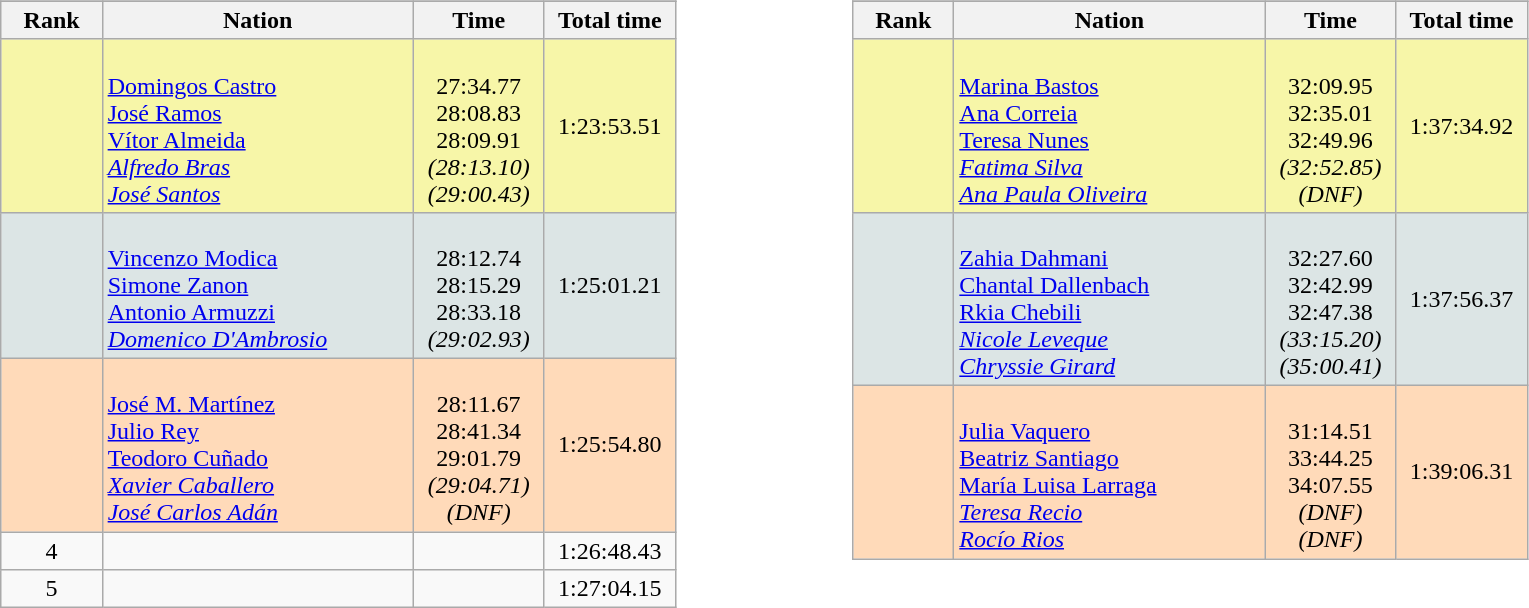<table width="90%" align=center style="font-size:100%">
<tr>
<td valign=top width="50%"><br><table class="wikitable" style="text-align:center">
<tr>
</tr>
<tr>
<th width=60>Rank</th>
<th width=200>Nation</th>
<th width=80>Time</th>
<th width=80>Total time</th>
</tr>
<tr bgcolor=f7f6a8>
<td></td>
<td align="left"> <br> <a href='#'>Domingos Castro</a> <br> <a href='#'>José Ramos</a> <br> <a href='#'>Vítor Almeida</a> <br> <em><a href='#'>Alfredo Bras</a></em> <br> <em><a href='#'>José Santos</a></em></td>
<td><br> 27:34.77 <br> 28:08.83 <br> 28:09.91 <br> <em>(28:13.10)</em> <br> <em>(29:00.43)</em></td>
<td>1:23:53.51</td>
</tr>
<tr bgcolor=dce5e5>
<td></td>
<td align="left"> <br> <a href='#'>Vincenzo Modica</a><br><a href='#'>Simone Zanon</a><br><a href='#'>Antonio Armuzzi</a><br><em><a href='#'>Domenico D'Ambrosio</a></em></td>
<td><br> 28:12.74 <br> 28:15.29 <br> 28:33.18 <br> <em>(29:02.93)</em></td>
<td>1:25:01.21</td>
</tr>
<tr bgcolor=ffdab9>
<td></td>
<td align="left"> <br> <a href='#'>José M. Martínez</a> <br> <a href='#'>Julio Rey</a> <br> <a href='#'>Teodoro Cuñado</a> <br> <em><a href='#'>Xavier Caballero</a></em> <br> <em><a href='#'>José Carlos Adán</a></em></td>
<td><br> 28:11.67 <br> 28:41.34 <br> 29:01.79 <br> <em>(29:04.71)</em> <br> <em>(DNF)</em></td>
<td>1:25:54.80</td>
</tr>
<tr>
<td>4</td>
<td align="left"></td>
<td></td>
<td>1:26:48.43</td>
</tr>
<tr>
<td>5</td>
<td align="left"></td>
<td></td>
<td>1:27:04.15</td>
</tr>
</table>
</td>
<td valign=top width="50%"><br><table class="wikitable" style="text-align:center">
<tr>
</tr>
<tr>
<th width=60>Rank</th>
<th width=200>Nation</th>
<th width=80>Time</th>
<th width=80>Total time</th>
</tr>
<tr bgcolor=f7f6a8>
<td></td>
<td align="left"> <br> <a href='#'>Marina Bastos</a> <br> <a href='#'>Ana Correia</a> <br> <a href='#'>Teresa Nunes</a> <br> <em><a href='#'>Fatima Silva</a></em> <br> <em><a href='#'>Ana Paula Oliveira</a></em></td>
<td><br> 32:09.95 <br> 32:35.01 <br> 32:49.96 <br> <em>(32:52.85)</em> <br> <em>(DNF)</em></td>
<td>1:37:34.92</td>
</tr>
<tr bgcolor=dce5e5>
<td></td>
<td align="left"> <br> <a href='#'>Zahia Dahmani</a> <br> <a href='#'>Chantal Dallenbach</a> <br> <a href='#'>Rkia Chebili</a> <br> <em><a href='#'>Nicole Leveque</a></em> <br> <em><a href='#'>Chryssie Girard</a></em></td>
<td><br> 32:27.60 <br> 32:42.99 <br> 32:47.38 <br> <em>(33:15.20)</em> <br> <em>(35:00.41)</em></td>
<td>1:37:56.37</td>
</tr>
<tr bgcolor=ffdab9>
<td></td>
<td align="left"> <br> <a href='#'>Julia Vaquero</a> <br> <a href='#'>Beatriz Santiago</a> <br> <a href='#'>María Luisa Larraga</a> <br> <em><a href='#'>Teresa Recio</a></em> <br> <em><a href='#'>Rocío Rios</a></em></td>
<td><br> 31:14.51 <br> 33:44.25 <br> 34:07.55 <br> <em>(DNF)</em> <br> <em>(DNF)</em></td>
<td>1:39:06.31</td>
</tr>
</table>
</td>
</tr>
</table>
